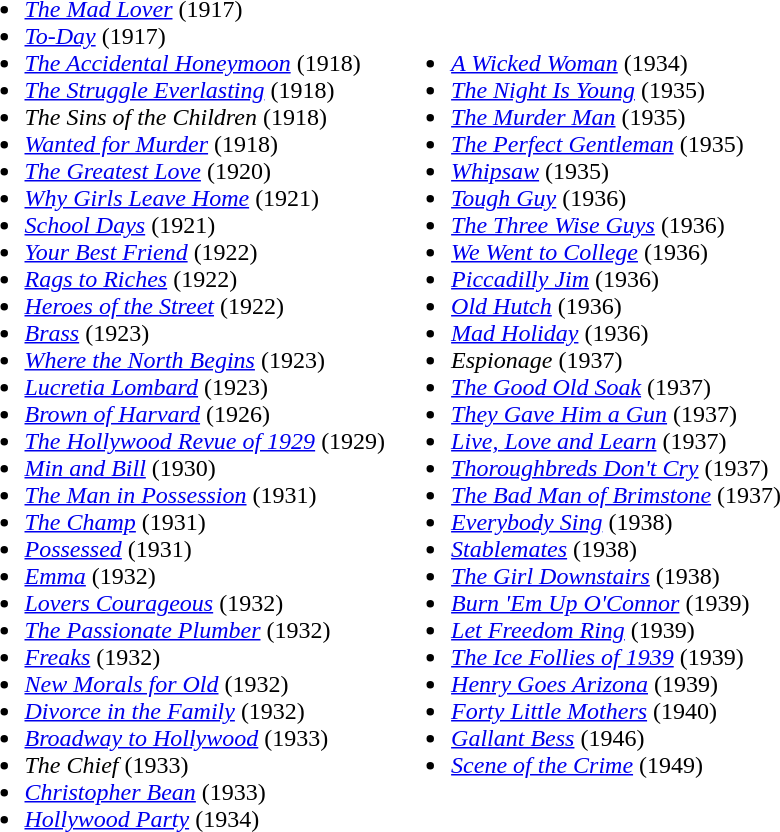<table>
<tr>
<td><br><ul><li><em><a href='#'>The Mad Lover</a></em> (1917)</li><li><em><a href='#'>To-Day</a></em> (1917)</li><li><em><a href='#'>The Accidental Honeymoon</a></em> (1918)</li><li><em><a href='#'>The Struggle Everlasting</a></em> (1918)</li><li><em>The Sins of the Children</em> (1918)</li><li><em><a href='#'>Wanted for Murder</a></em> (1918)</li><li><em><a href='#'>The Greatest Love</a></em> (1920)</li><li><em><a href='#'>Why Girls Leave Home</a></em> (1921)</li><li><em><a href='#'>School Days</a></em> (1921)</li><li><em><a href='#'>Your Best Friend</a></em> (1922)</li><li><em><a href='#'>Rags to Riches</a></em> (1922)</li><li><em><a href='#'>Heroes of the Street</a></em> (1922)</li><li><em><a href='#'>Brass</a></em> (1923)</li><li><em><a href='#'>Where the North Begins</a></em> (1923)</li><li><em><a href='#'>Lucretia Lombard</a></em> (1923)</li><li><em><a href='#'>Brown of Harvard</a></em> (1926)</li><li><em><a href='#'>The Hollywood Revue of 1929</a></em> (1929)</li><li><em><a href='#'>Min and Bill</a></em> (1930)</li><li><em><a href='#'>The Man in Possession</a></em> (1931)</li><li><em><a href='#'>The Champ</a></em> (1931)</li><li><em><a href='#'>Possessed</a></em> (1931)</li><li><em><a href='#'>Emma</a></em> (1932)</li><li><em><a href='#'>Lovers Courageous</a></em> (1932)</li><li><em><a href='#'>The Passionate Plumber</a></em> (1932)</li><li><em><a href='#'>Freaks</a></em> (1932)</li><li><em><a href='#'>New Morals for Old</a></em> (1932)</li><li><em><a href='#'>Divorce in the Family</a></em> (1932)</li><li><em><a href='#'>Broadway to Hollywood</a></em> (1933)</li><li><em>The Chief</em> (1933)</li><li><em><a href='#'>Christopher Bean</a></em> (1933)</li><li><em><a href='#'>Hollywood Party</a></em> (1934)</li></ul></td>
<td><br><ul><li><em><a href='#'>A Wicked Woman</a></em> (1934)</li><li><em><a href='#'>The Night Is Young</a></em> (1935)</li><li><em><a href='#'>The Murder Man</a></em> (1935)</li><li><em><a href='#'>The Perfect Gentleman</a></em> (1935)</li><li><em><a href='#'>Whipsaw</a></em> (1935)</li><li><em><a href='#'>Tough Guy</a></em> (1936)</li><li><em><a href='#'>The Three Wise Guys</a></em> (1936)</li><li><em><a href='#'>We Went to College</a></em> (1936)</li><li><em><a href='#'>Piccadilly Jim</a></em> (1936)</li><li><em><a href='#'>Old Hutch</a></em> (1936)</li><li><em><a href='#'>Mad Holiday</a></em> (1936)</li><li><em>Espionage</em> (1937)</li><li><em><a href='#'>The Good Old Soak</a></em> (1937)</li><li><em><a href='#'>They Gave Him a Gun</a></em> (1937)</li><li><em><a href='#'>Live, Love and Learn</a></em> (1937)</li><li><em><a href='#'>Thoroughbreds Don't Cry</a></em> (1937)</li><li><em><a href='#'>The Bad Man of Brimstone</a></em> (1937)</li><li><em><a href='#'>Everybody Sing</a></em> (1938)</li><li><em><a href='#'>Stablemates</a></em> (1938)</li><li><em><a href='#'>The Girl Downstairs</a></em> (1938)</li><li><em><a href='#'>Burn 'Em Up O'Connor</a></em> (1939)</li><li><em><a href='#'>Let Freedom Ring</a></em> (1939)</li><li><em><a href='#'>The Ice Follies of 1939</a></em> (1939)</li><li><em><a href='#'>Henry Goes Arizona</a></em> (1939)</li><li><em><a href='#'>Forty Little Mothers</a></em> (1940)</li><li><em><a href='#'>Gallant Bess</a></em> (1946)</li><li><em><a href='#'>Scene of the Crime</a></em> (1949)</li></ul></td>
</tr>
</table>
